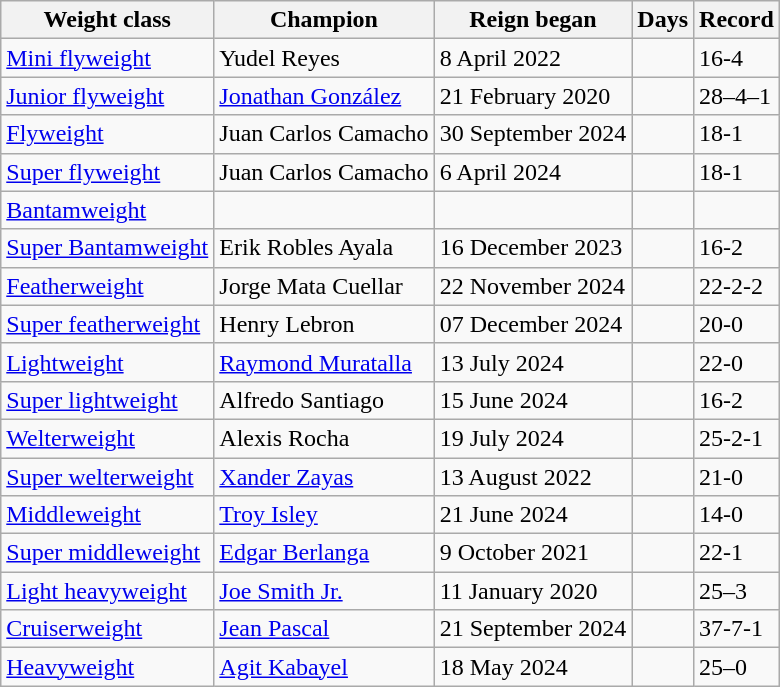<table class="wikitable sortable" style="text-align:left">
<tr>
<th>Weight class</th>
<th>Champion</th>
<th>Reign began</th>
<th>Days</th>
<th>Record</th>
</tr>
<tr>
<td><a href='#'>Mini flyweight</a></td>
<td> Yudel Reyes</td>
<td>8 April 2022</td>
<td></td>
<td>16-4</td>
</tr>
<tr>
<td><a href='#'>Junior flyweight</a></td>
<td> <a href='#'>Jonathan González</a></td>
<td>21 February 2020</td>
<td></td>
<td>28–4–1</td>
</tr>
<tr>
<td><a href='#'>Flyweight</a></td>
<td> Juan Carlos Camacho</td>
<td>30 September 2024</td>
<td></td>
<td>18-1</td>
</tr>
<tr>
<td><a href='#'>Super flyweight</a></td>
<td> Juan Carlos Camacho</td>
<td>6 April 2024</td>
<td></td>
<td>18-1</td>
</tr>
<tr>
<td><a href='#'>Bantamweight</a></td>
<td></td>
<td></td>
<td></td>
<td></td>
</tr>
<tr>
<td><a href='#'>Super Bantamweight</a></td>
<td> Erik Robles Ayala</td>
<td>16 December 2023</td>
<td></td>
<td>16-2</td>
</tr>
<tr>
<td><a href='#'>Featherweight</a></td>
<td> Jorge Mata Cuellar</td>
<td>22 November 2024</td>
<td></td>
<td>22-2-2</td>
</tr>
<tr>
<td><a href='#'>Super featherweight</a></td>
<td> Henry Lebron</td>
<td>07 December 2024</td>
<td></td>
<td>20-0</td>
</tr>
<tr>
<td><a href='#'>Lightweight</a></td>
<td> <a href='#'>Raymond Muratalla</a></td>
<td>13 July 2024</td>
<td></td>
<td>22-0</td>
</tr>
<tr>
<td><a href='#'>Super lightweight</a></td>
<td> Alfredo Santiago</td>
<td>15 June 2024</td>
<td></td>
<td>16-2</td>
</tr>
<tr>
<td><a href='#'>Welterweight</a></td>
<td> Alexis Rocha</td>
<td>19 July 2024</td>
<td></td>
<td>25-2-1</td>
</tr>
<tr>
<td><a href='#'>Super welterweight</a></td>
<td> <a href='#'>Xander Zayas</a></td>
<td>13 August 2022</td>
<td></td>
<td>21-0</td>
</tr>
<tr>
<td><a href='#'>Middleweight</a></td>
<td> <a href='#'>Troy Isley</a></td>
<td>21 June 2024</td>
<td></td>
<td>14-0</td>
</tr>
<tr>
<td><a href='#'>Super middleweight</a></td>
<td> <a href='#'>Edgar Berlanga</a></td>
<td>9 October 2021</td>
<td></td>
<td>22-1</td>
</tr>
<tr>
<td><a href='#'>Light heavyweight</a></td>
<td> <a href='#'>Joe Smith Jr.</a></td>
<td>11 January 2020</td>
<td></td>
<td>25–3</td>
</tr>
<tr>
<td><a href='#'>Cruiserweight</a></td>
<td> <a href='#'>Jean Pascal</a></td>
<td>21 September 2024</td>
<td></td>
<td>37-7-1</td>
</tr>
<tr>
<td><a href='#'>Heavyweight</a></td>
<td> <a href='#'>Agit Kabayel</a></td>
<td>18 May 2024</td>
<td></td>
<td>25–0</td>
</tr>
</table>
